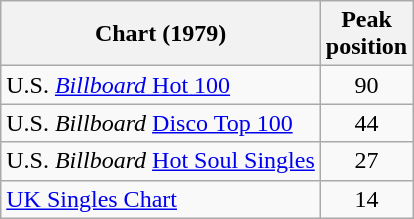<table class="wikitable">
<tr>
<th>Chart (1979)</th>
<th>Peak<br>position</th>
</tr>
<tr>
<td>U.S. <a href='#'><em>Billboard</em> Hot 100</a></td>
<td align="center">90</td>
</tr>
<tr>
<td>U.S. <em>Billboard</em> <a href='#'>Disco Top 100</a></td>
<td align="center">44</td>
</tr>
<tr>
<td>U.S. <em>Billboard</em> <a href='#'>Hot Soul Singles</a></td>
<td align="center">27</td>
</tr>
<tr>
<td><a href='#'>UK Singles Chart</a></td>
<td align="center">14</td>
</tr>
</table>
